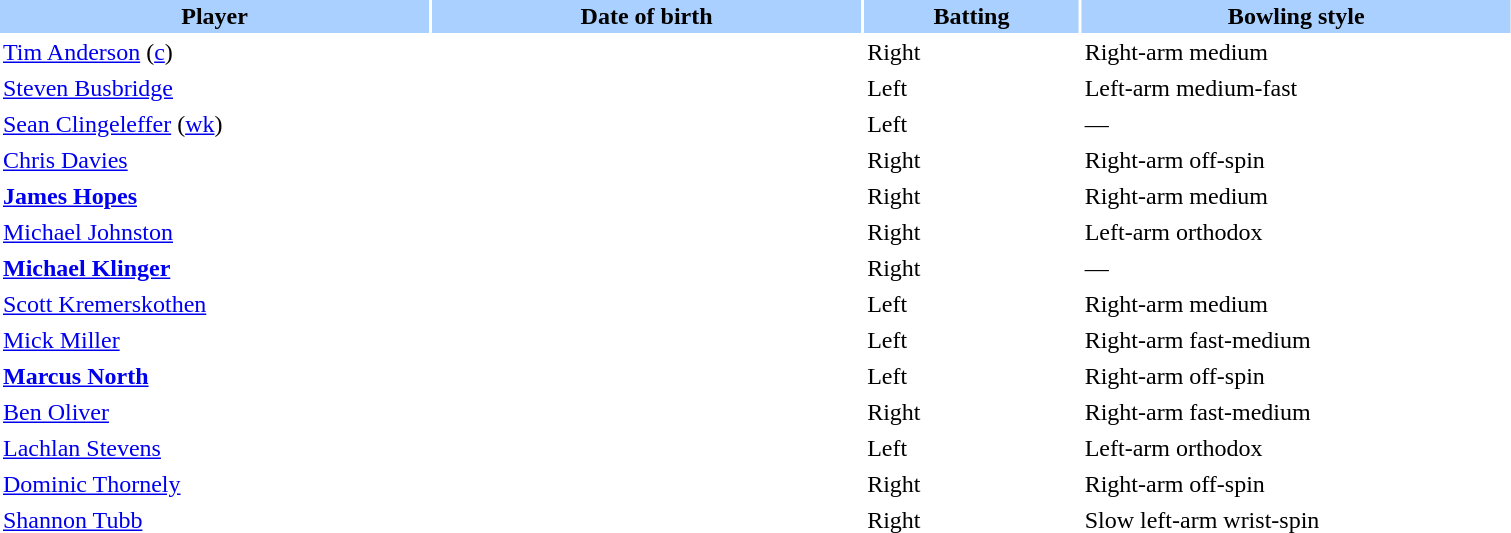<table class="sortable" style="width:80%;" border="0" cellspacing="2" cellpadding="2">
<tr style="background:#aad0ff;">
<th width=20%>Player</th>
<th width=20%>Date of birth</th>
<th width=10%>Batting</th>
<th width=20%>Bowling style</th>
</tr>
<tr>
<td><a href='#'>Tim Anderson</a> (<a href='#'>c</a>)</td>
<td></td>
<td>Right</td>
<td>Right-arm medium</td>
</tr>
<tr>
<td><a href='#'>Steven Busbridge</a></td>
<td></td>
<td>Left</td>
<td>Left-arm medium-fast</td>
</tr>
<tr>
<td><a href='#'>Sean Clingeleffer</a> (<a href='#'>wk</a>)</td>
<td></td>
<td>Left</td>
<td>—</td>
</tr>
<tr>
<td><a href='#'>Chris Davies</a></td>
<td></td>
<td>Right</td>
<td>Right-arm off-spin</td>
</tr>
<tr>
<td><strong><a href='#'>James Hopes</a></strong></td>
<td></td>
<td>Right</td>
<td>Right-arm medium</td>
</tr>
<tr>
<td><a href='#'>Michael Johnston</a></td>
<td></td>
<td>Right</td>
<td>Left-arm orthodox</td>
</tr>
<tr>
<td><strong><a href='#'>Michael Klinger</a></strong></td>
<td></td>
<td>Right</td>
<td>—</td>
</tr>
<tr>
<td><a href='#'>Scott Kremerskothen</a></td>
<td></td>
<td>Left</td>
<td>Right-arm medium</td>
</tr>
<tr>
<td><a href='#'>Mick Miller</a></td>
<td></td>
<td>Left</td>
<td>Right-arm fast-medium</td>
</tr>
<tr>
<td><strong><a href='#'>Marcus North</a></strong></td>
<td></td>
<td>Left</td>
<td>Right-arm off-spin</td>
</tr>
<tr>
<td><a href='#'>Ben Oliver</a></td>
<td></td>
<td>Right</td>
<td>Right-arm fast-medium</td>
</tr>
<tr>
<td><a href='#'>Lachlan Stevens</a></td>
<td></td>
<td>Left</td>
<td>Left-arm orthodox</td>
</tr>
<tr>
<td><a href='#'>Dominic Thornely</a></td>
<td></td>
<td>Right</td>
<td>Right-arm off-spin</td>
</tr>
<tr>
<td><a href='#'>Shannon Tubb</a></td>
<td></td>
<td>Right</td>
<td>Slow left-arm wrist-spin</td>
</tr>
</table>
